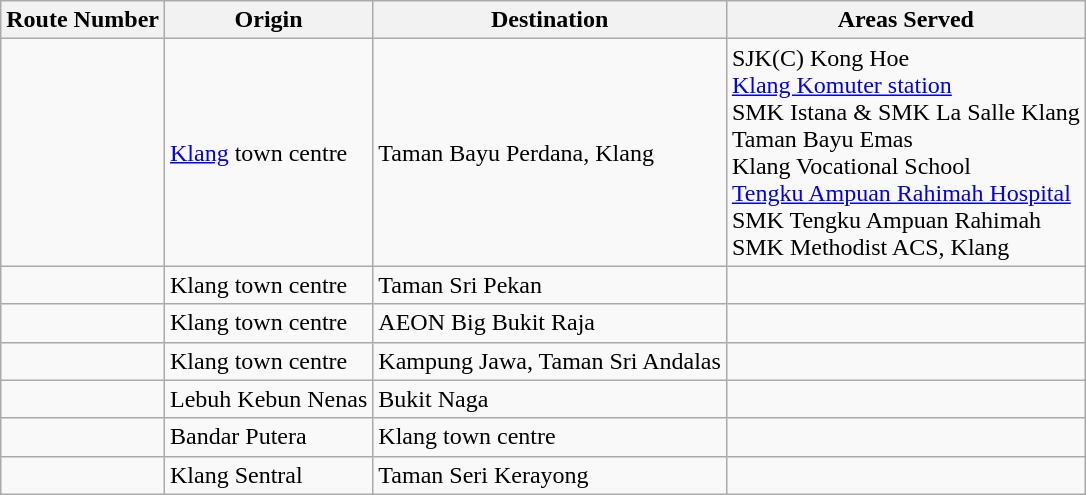<table class="wikitable">
<tr>
<th>Route Number</th>
<th>Origin</th>
<th>Destination</th>
<th>Areas Served</th>
</tr>
<tr>
<td></td>
<td><a href='#'>Klang</a> town centre</td>
<td>Taman Bayu Perdana, Klang</td>
<td>SJK(C) Kong Hoe<br> <a href='#'>Klang Komuter station</a><br>SMK Istana & SMK La Salle Klang<br>Taman Bayu Emas<br>Klang Vocational School<br><a href='#'>Tengku Ampuan Rahimah Hospital</a><br>SMK Tengku Ampuan Rahimah<br>SMK Methodist ACS, Klang</td>
</tr>
<tr>
<td></td>
<td>Klang town centre</td>
<td>Taman Sri Pekan</td>
<td></td>
</tr>
<tr>
<td></td>
<td>Klang town centre</td>
<td>AEON Big Bukit Raja</td>
<td></td>
</tr>
<tr>
<td></td>
<td>Klang town centre</td>
<td>Kampung Jawa, Taman Sri Andalas</td>
<td></td>
</tr>
<tr>
<td></td>
<td>Lebuh Kebun Nenas</td>
<td>Bukit Naga</td>
<td></td>
</tr>
<tr>
<td></td>
<td>Bandar Putera</td>
<td>Klang town centre</td>
<td></td>
</tr>
<tr>
<td></td>
<td>Klang Sentral</td>
<td>Taman Seri Kerayong</td>
<td></td>
</tr>
</table>
